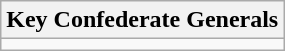<table class="wikitable floatright">
<tr>
<th bgcolor="#c0c0c0">Key Confederate Generals</th>
</tr>
<tr>
<td></td>
</tr>
</table>
